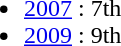<table border="0" cellpadding="2">
<tr valign="top">
<td><br><ul><li><a href='#'>2007</a> : 7th</li><li><a href='#'>2009</a> : 9th</li></ul></td>
</tr>
</table>
